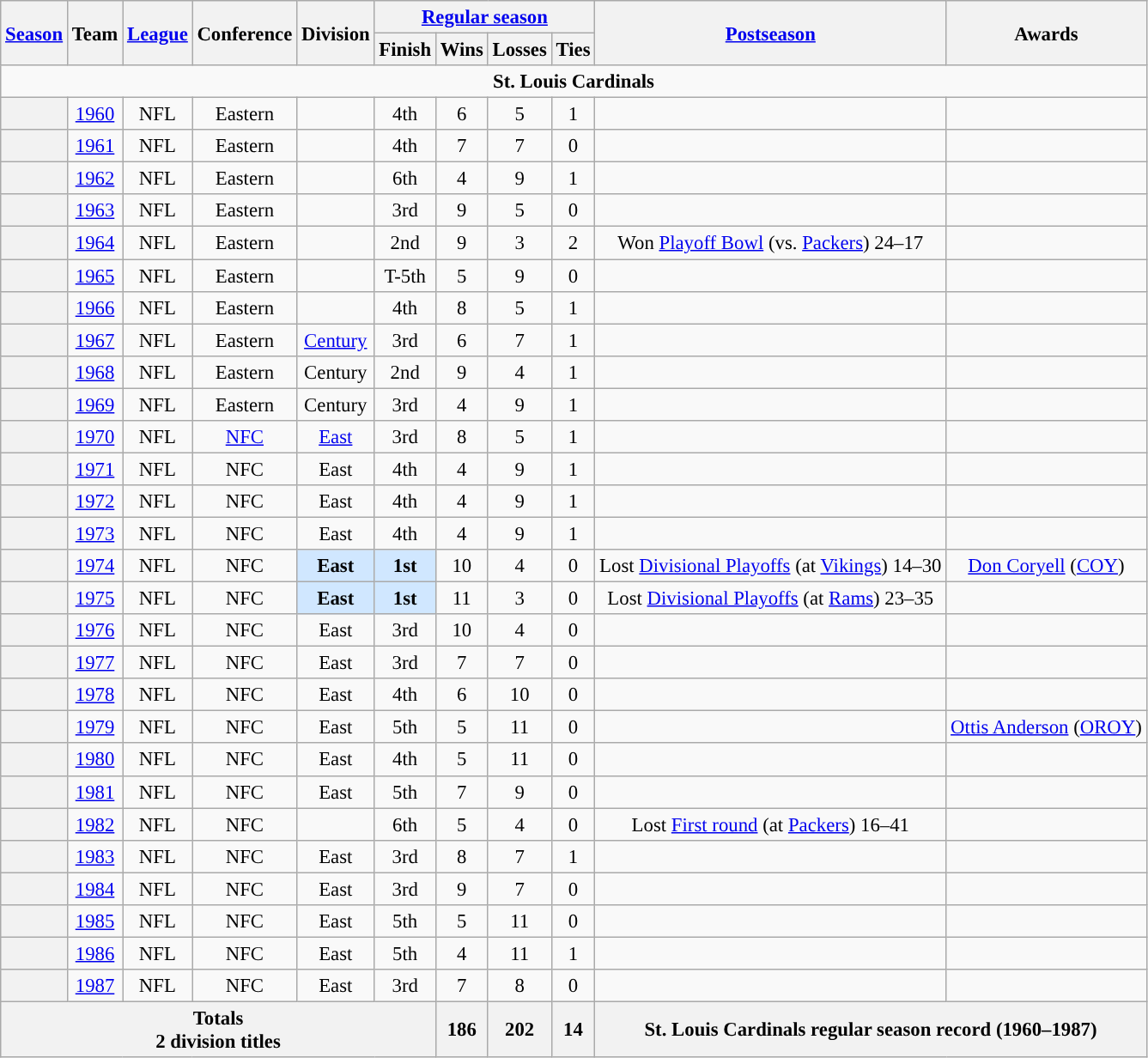<table class="wikitable" style="text-align:center; font-size:95%">
<tr>
<th rowspan="2"><a href='#'>Season</a></th>
<th rowspan="2">Team</th>
<th rowspan="2"><a href='#'>League</a></th>
<th rowspan="2">Conference</th>
<th rowspan="2">Division</th>
<th colspan="4"><a href='#'>Regular season</a></th>
<th rowspan="2"><a href='#'>Postseason</a></th>
<th rowspan="2">Awards</th>
</tr>
<tr>
<th>Finish</th>
<th>Wins</th>
<th>Losses</th>
<th>Ties</th>
</tr>
<tr>
<td colspan="11" align="center"><strong>St. Louis Cardinals</strong></td>
</tr>
<tr>
<th align="center"></th>
<td align="center"><a href='#'>1960</a></td>
<td align="center">NFL</td>
<td align="center">Eastern</td>
<td align="center"></td>
<td align="center">4th</td>
<td align="center">6</td>
<td align="center">5</td>
<td align="center">1</td>
<td></td>
<td></td>
</tr>
<tr>
<th align="center"></th>
<td align="center"><a href='#'>1961</a></td>
<td align="center">NFL</td>
<td align="center">Eastern</td>
<td align="center"></td>
<td align="center">4th</td>
<td align="center">7</td>
<td align="center">7</td>
<td align="center">0</td>
<td></td>
<td></td>
</tr>
<tr>
<th align="center"></th>
<td align="center"><a href='#'>1962</a></td>
<td align="center">NFL</td>
<td align="center">Eastern</td>
<td align="center"></td>
<td align="center">6th</td>
<td align="center">4</td>
<td align="center">9</td>
<td align="center">1</td>
<td></td>
<td></td>
</tr>
<tr>
<th align="center"></th>
<td align="center"><a href='#'>1963</a></td>
<td align="center">NFL</td>
<td align="center">Eastern</td>
<td align="center"></td>
<td align="center">3rd</td>
<td align="center">9</td>
<td align="center">5</td>
<td align="center">0</td>
<td></td>
<td></td>
</tr>
<tr>
<th align="center"></th>
<td align="center"><a href='#'>1964</a></td>
<td align="center">NFL</td>
<td align="center">Eastern</td>
<td align="center"></td>
<td align="center">2nd</td>
<td align="center">9</td>
<td align="center">3</td>
<td align="center">2</td>
<td>Won <a href='#'>Playoff Bowl</a> (vs. <a href='#'>Packers</a>) 24–17</td>
<td></td>
</tr>
<tr>
<th align="center"></th>
<td align="center"><a href='#'>1965</a></td>
<td align="center">NFL</td>
<td align="center">Eastern</td>
<td align="center"></td>
<td align="center">T-5th</td>
<td align="center">5</td>
<td align="center">9</td>
<td align="center">0</td>
<td></td>
<td></td>
</tr>
<tr>
<th align="center"></th>
<td align="center"><a href='#'>1966</a></td>
<td align="center">NFL</td>
<td align="center">Eastern</td>
<td align="center"></td>
<td align="center">4th</td>
<td align="center">8</td>
<td align="center">5</td>
<td align="center">1</td>
<td></td>
<td></td>
</tr>
<tr>
<th align="center"></th>
<td align="center"><a href='#'>1967</a></td>
<td align="center">NFL</td>
<td align="center">Eastern</td>
<td align="center"><a href='#'>Century</a></td>
<td align="center">3rd</td>
<td align="center">6</td>
<td align="center">7</td>
<td align="center">1</td>
<td></td>
<td></td>
</tr>
<tr>
<th align="center"></th>
<td align="center"><a href='#'>1968</a></td>
<td align="center">NFL</td>
<td align="center">Eastern</td>
<td align="center">Century</td>
<td align="center">2nd</td>
<td align="center">9</td>
<td align="center">4</td>
<td align="center">1</td>
<td></td>
<td></td>
</tr>
<tr>
<th align="center"></th>
<td align="center"><a href='#'>1969</a></td>
<td align="center">NFL</td>
<td align="center">Eastern</td>
<td align="center">Century</td>
<td align="center">3rd</td>
<td align="center">4</td>
<td align="center">9</td>
<td align="center">1</td>
<td></td>
<td></td>
</tr>
<tr>
<th align="center"></th>
<td align="center"><a href='#'>1970</a></td>
<td align="center">NFL</td>
<td align="center"><a href='#'>NFC</a></td>
<td align="center"><a href='#'>East</a></td>
<td align="center">3rd</td>
<td align="center">8</td>
<td align="center">5</td>
<td align="center">1</td>
<td></td>
<td></td>
</tr>
<tr>
<th align="center"></th>
<td align="center"><a href='#'>1971</a></td>
<td align="center">NFL</td>
<td align="center">NFC</td>
<td align="center">East</td>
<td align="center">4th</td>
<td align="center">4</td>
<td align="center">9</td>
<td align="center">1</td>
<td></td>
<td></td>
</tr>
<tr>
<th align="center"></th>
<td align="center"><a href='#'>1972</a></td>
<td align="center">NFL</td>
<td align="center">NFC</td>
<td align="center">East</td>
<td align="center">4th</td>
<td align="center">4</td>
<td align="center">9</td>
<td align="center">1</td>
<td></td>
<td></td>
</tr>
<tr>
<th align="center"></th>
<td align="center"><a href='#'>1973</a></td>
<td align="center">NFL</td>
<td align="center">NFC</td>
<td align="center">East</td>
<td align="center">4th</td>
<td align="center">4</td>
<td align="center">9</td>
<td align="center">1</td>
<td></td>
<td></td>
</tr>
<tr>
<th align="center"></th>
<td align="center"><a href='#'>1974</a></td>
<td align="center">NFL</td>
<td align="center">NFC</td>
<td align="center" bgcolor="#D0E7FF"><strong>East</strong></td>
<td align="center" bgcolor="#D0E7FF"><strong>1st</strong></td>
<td align="center">10</td>
<td align="center">4</td>
<td align="center">0</td>
<td valign="top">Lost <a href='#'>Divisional Playoffs</a> (at <a href='#'>Vikings</a>) 14–30</td>
<td><a href='#'>Don Coryell</a> (<a href='#'>COY</a>)</td>
</tr>
<tr>
<th align="center"></th>
<td align="center"><a href='#'>1975</a></td>
<td align="center">NFL</td>
<td align="center">NFC</td>
<td align="center" bgcolor="#D0E7FF"><strong>East</strong></td>
<td align="center" bgcolor="#D0E7FF"><strong>1st</strong></td>
<td align="center">11</td>
<td align="center">3</td>
<td align="center">0</td>
<td>Lost <a href='#'>Divisional Playoffs</a> (at <a href='#'>Rams</a>) 23–35</td>
<td></td>
</tr>
<tr>
<th align="center"></th>
<td align="center"><a href='#'>1976</a></td>
<td align="center">NFL</td>
<td align="center">NFC</td>
<td align="center">East</td>
<td align="center">3rd</td>
<td align="center">10</td>
<td align="center">4</td>
<td align="center">0</td>
<td></td>
<td></td>
</tr>
<tr>
<th align="center"></th>
<td align="center"><a href='#'>1977</a></td>
<td align="center">NFL</td>
<td align="center">NFC</td>
<td align="center">East</td>
<td align="center">3rd</td>
<td align="center">7</td>
<td align="center">7</td>
<td align="center">0</td>
<td></td>
<td></td>
</tr>
<tr>
<th align="center"></th>
<td align="center"><a href='#'>1978</a></td>
<td align="center">NFL</td>
<td align="center">NFC</td>
<td align="center">East</td>
<td align="center">4th</td>
<td align="center">6</td>
<td align="center">10</td>
<td align="center">0</td>
<td></td>
<td></td>
</tr>
<tr>
<th align="center"></th>
<td align="center"><a href='#'>1979</a></td>
<td align="center">NFL</td>
<td align="center">NFC</td>
<td align="center">East</td>
<td align="center">5th</td>
<td align="center">5</td>
<td align="center">11</td>
<td align="center">0</td>
<td></td>
<td><a href='#'>Ottis Anderson</a> (<a href='#'>OROY</a>)</td>
</tr>
<tr>
<th align="center"></th>
<td align="center"><a href='#'>1980</a></td>
<td align="center">NFL</td>
<td align="center">NFC</td>
<td align="center">East</td>
<td align="center">4th</td>
<td align="center">5</td>
<td align="center">11</td>
<td align="center">0</td>
<td></td>
<td></td>
</tr>
<tr>
<th align="center"></th>
<td align="center"><a href='#'>1981</a></td>
<td align="center">NFL</td>
<td align="center">NFC</td>
<td align="center">East</td>
<td align="center">5th</td>
<td align="center">7</td>
<td align="center">9</td>
<td align="center">0</td>
<td></td>
<td></td>
</tr>
<tr>
<th align="center"></th>
<td align="center"><a href='#'>1982</a></td>
<td align="center">NFL</td>
<td align="center">NFC</td>
<td align="center"></td>
<td align="center">6th</td>
<td align="center">5</td>
<td align="center">4</td>
<td align="center">0</td>
<td>Lost <a href='#'>First round</a> (at <a href='#'>Packers</a>) 16–41</td>
<td></td>
</tr>
<tr>
<th align="center"></th>
<td align="center"><a href='#'>1983</a></td>
<td align="center">NFL</td>
<td align="center">NFC</td>
<td align="center">East</td>
<td align="center">3rd</td>
<td align="center">8</td>
<td align="center">7</td>
<td align="center">1</td>
<td></td>
<td></td>
</tr>
<tr>
<th align="center"></th>
<td align="center"><a href='#'>1984</a></td>
<td align="center">NFL</td>
<td align="center">NFC</td>
<td align="center">East</td>
<td align="center">3rd</td>
<td align="center">9</td>
<td align="center">7</td>
<td align="center">0</td>
<td></td>
<td></td>
</tr>
<tr>
<th align="center"></th>
<td align="center"><a href='#'>1985</a></td>
<td align="center">NFL</td>
<td align="center">NFC</td>
<td align="center">East</td>
<td align="center">5th</td>
<td align="center">5</td>
<td align="center">11</td>
<td align="center">0</td>
<td></td>
<td></td>
</tr>
<tr>
<th align="center"></th>
<td align="center"><a href='#'>1986</a></td>
<td align="center">NFL</td>
<td align="center">NFC</td>
<td align="center">East</td>
<td align="center">5th</td>
<td align="center">4</td>
<td align="center">11</td>
<td align="center">1</td>
<td></td>
<td></td>
</tr>
<tr>
<th align="center"></th>
<td align="center"><a href='#'>1987</a></td>
<td align="center">NFL</td>
<td align="center">NFC</td>
<td align="center">East</td>
<td align="center">3rd</td>
<td align="center">7</td>
<td align="center">8</td>
<td align="center">0</td>
<td></td>
<td></td>
</tr>
<tr>
<th align="center" colspan="6">Totals<br>2 division titles</th>
<th align="center">186</th>
<th align="center">202</th>
<th align="center">14</th>
<th align="center" colspan="3">St. Louis Cardinals regular season record (1960–1987)</th>
</tr>
</table>
